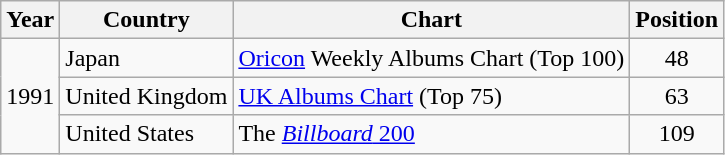<table class="wikitable">
<tr>
<th>Year</th>
<th>Country</th>
<th>Chart</th>
<th>Position</th>
</tr>
<tr>
<td rowspan="3">1991</td>
<td>Japan</td>
<td><a href='#'>Oricon</a> Weekly Albums Chart (Top 100)</td>
<td style="text-align:center;">48</td>
</tr>
<tr>
<td>United Kingdom</td>
<td><a href='#'>UK Albums Chart</a> (Top 75)</td>
<td style="text-align:center;">63</td>
</tr>
<tr>
<td>United States</td>
<td>The <a href='#'><em>Billboard</em> 200</a></td>
<td style="text-align:center;">109</td>
</tr>
</table>
